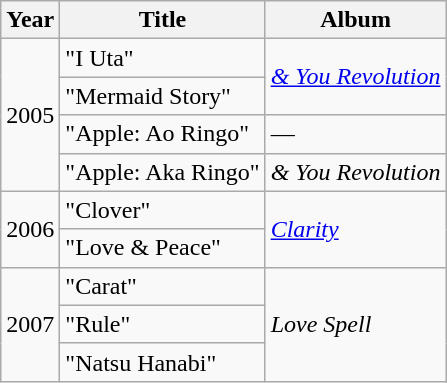<table class="wikitable">
<tr>
<th>Year</th>
<th>Title</th>
<th>Album</th>
</tr>
<tr>
<td rowspan="4">2005</td>
<td>"I Uta" </td>
<td rowspan="2"><em><a href='#'>& You Revolution</a></em></td>
</tr>
<tr>
<td>"Mermaid Story" </td>
</tr>
<tr>
<td>"Apple: Ao Ringo" </td>
<td>—</td>
</tr>
<tr>
<td>"Apple: Aka Ringo" </td>
<td><em>& You Revolution</em></td>
</tr>
<tr>
<td rowspan="2">2006</td>
<td>"Clover"</td>
<td rowspan="2"><em><a href='#'>Clarity</a></em></td>
</tr>
<tr>
<td>"Love & Peace"</td>
</tr>
<tr>
<td rowspan="3">2007</td>
<td>"Carat"</td>
<td rowspan="3"><em>Love Spell</em></td>
</tr>
<tr>
<td>"Rule"</td>
</tr>
<tr>
<td>"Natsu Hanabi"</td>
</tr>
</table>
